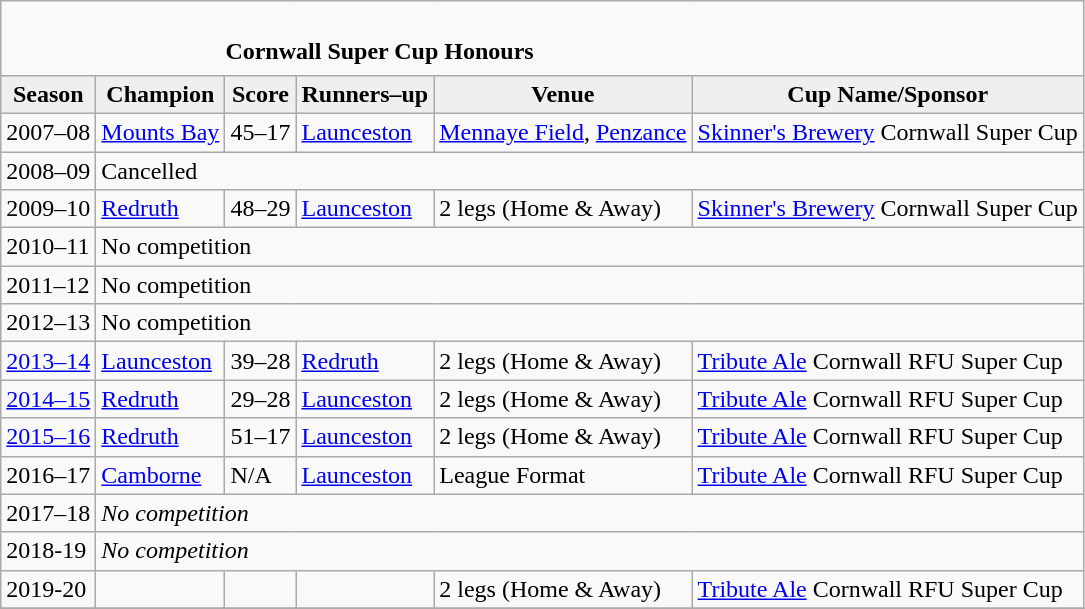<table class="wikitable" style="text-align: left;">
<tr>
<td colspan="11" cellpadding="0" cellspacing="0"><br><table border="0" style="width:100%;" cellpadding="0" cellspacing="0">
<tr>
<td style="width:20%; border:0;"></td>
<td style="border:0;"><strong>Cornwall Super Cup Honours</strong></td>
<td style="width:20%; border:0;"></td>
</tr>
</table>
</td>
</tr>
<tr>
<th style="background:#efefef">Season</th>
<th style="background:#efefef">Champion</th>
<th style="background:#efefef">Score</th>
<th style="background:#efefef">Runners–up</th>
<th style="background:#efefef">Venue</th>
<th style="background:#efefef">Cup Name/Sponsor</th>
</tr>
<tr align=left>
<td>2007–08</td>
<td><a href='#'>Mounts Bay</a></td>
<td>45–17</td>
<td><a href='#'>Launceston</a></td>
<td><a href='#'>Mennaye Field</a>, <a href='#'>Penzance</a></td>
<td><a href='#'>Skinner's Brewery</a> Cornwall Super Cup</td>
</tr>
<tr>
<td>2008–09</td>
<td colspan="5">Cancelled</td>
</tr>
<tr>
<td>2009–10</td>
<td><a href='#'>Redruth</a></td>
<td>48–29</td>
<td><a href='#'>Launceston</a></td>
<td>2 legs (Home & Away)</td>
<td><a href='#'>Skinner's Brewery</a> Cornwall Super Cup</td>
</tr>
<tr>
<td>2010–11</td>
<td colspan="5">No competition</td>
</tr>
<tr>
<td>2011–12</td>
<td colspan="5">No competition</td>
</tr>
<tr>
<td>2012–13</td>
<td colspan="5">No competition</td>
</tr>
<tr>
<td><a href='#'>2013–14</a></td>
<td><a href='#'>Launceston</a></td>
<td>39–28</td>
<td><a href='#'>Redruth</a></td>
<td>2 legs (Home & Away)</td>
<td><a href='#'>Tribute Ale</a> Cornwall RFU Super Cup</td>
</tr>
<tr>
<td><a href='#'>2014–15</a></td>
<td><a href='#'>Redruth</a></td>
<td>29–28</td>
<td><a href='#'>Launceston</a></td>
<td>2 legs (Home & Away)</td>
<td><a href='#'>Tribute Ale</a> Cornwall RFU Super Cup</td>
</tr>
<tr>
<td><a href='#'>2015–16</a></td>
<td><a href='#'>Redruth</a></td>
<td>51–17</td>
<td><a href='#'>Launceston</a></td>
<td>2 legs (Home & Away)</td>
<td><a href='#'>Tribute Ale</a> Cornwall RFU Super Cup</td>
</tr>
<tr>
<td>2016–17</td>
<td><a href='#'>Camborne</a></td>
<td>N/A</td>
<td><a href='#'>Launceston</a></td>
<td>League Format</td>
<td><a href='#'>Tribute Ale</a> Cornwall RFU Super Cup</td>
</tr>
<tr>
<td>2017–18</td>
<td colspan=5><em>No competition</em></td>
</tr>
<tr>
<td>2018-19</td>
<td colspan=5><em>No competition</em></td>
</tr>
<tr>
<td>2019-20</td>
<td></td>
<td></td>
<td></td>
<td>2 legs (Home & Away)</td>
<td><a href='#'>Tribute Ale</a> Cornwall RFU Super Cup</td>
</tr>
<tr>
</tr>
</table>
